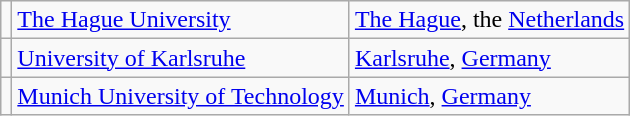<table class="wikitable">
<tr>
<td></td>
<td> <a href='#'>The Hague University</a></td>
<td><a href='#'>The Hague</a>, the <a href='#'>Netherlands</a></td>
</tr>
<tr>
<td></td>
<td> <a href='#'>University of Karlsruhe</a></td>
<td><a href='#'>Karlsruhe</a>, <a href='#'>Germany</a></td>
</tr>
<tr>
<td></td>
<td> <a href='#'>Munich University of Technology</a></td>
<td><a href='#'>Munich</a>, <a href='#'>Germany</a></td>
</tr>
</table>
